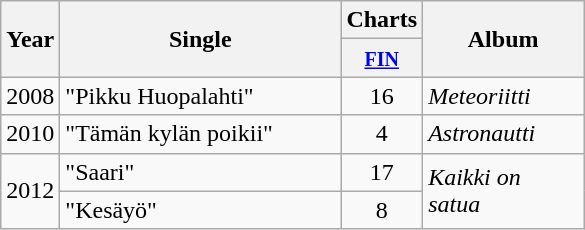<table class="wikitable">
<tr>
<th align="center" rowspan="2">Year</th>
<th align="center" rowspan="2" width="180">Single</th>
<th align="center" colspan="1">Charts</th>
<th align="center" rowspan="2" width="100">Album</th>
</tr>
<tr>
<th width="20"><small><a href='#'>FIN</a></small></th>
</tr>
<tr>
<td align="center">2008</td>
<td>"Pikku Huopalahti"</td>
<td align="center">16</td>
<td align="left"><em>Meteoriitti</em></td>
</tr>
<tr>
<td align="center">2010</td>
<td>"Tämän kylän poikii"</td>
<td align="center">4</td>
<td align="left"><em>Astronautti</em></td>
</tr>
<tr>
<td align="center" rowspan="2">2012</td>
<td>"Saari"</td>
<td align="center">17</td>
<td align="left" rowspan="2"><em>Kaikki on satua</em></td>
</tr>
<tr>
<td>"Kesäyö"</td>
<td align="center">8</td>
</tr>
</table>
